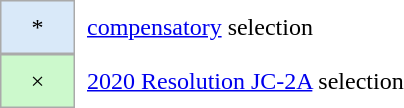<table border=0 cellspacing="0" cellpadding="8">
<tr>
<td style="background:#d9e9f9; border:1px solid #aaa; width:2em; text-align:center;">*</td>
<td><a href='#'>compensatory</a> selection</td>
<td></td>
</tr>
<tr>
<td style="background-color:#ccf9cc; border:1px solid #aaaaaa; width:2em;" align=center>×</td>
<td><a href='#'>2020 Resolution JC-2A</a> selection<br></td>
</tr>
</table>
